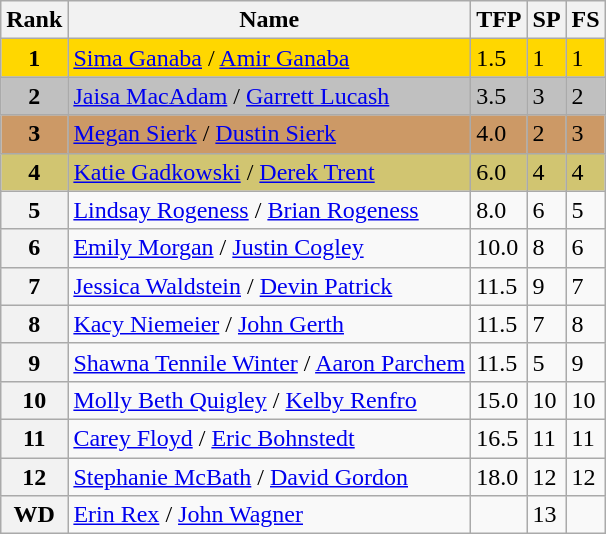<table class="wikitable">
<tr>
<th>Rank</th>
<th>Name</th>
<th>TFP</th>
<th>SP</th>
<th>FS</th>
</tr>
<tr bgcolor="gold">
<td align="center"><strong>1</strong></td>
<td><a href='#'>Sima Ganaba</a> / <a href='#'>Amir Ganaba</a></td>
<td>1.5</td>
<td>1</td>
<td>1</td>
</tr>
<tr bgcolor="silver">
<td align="center"><strong>2</strong></td>
<td><a href='#'>Jaisa MacAdam</a> / <a href='#'>Garrett Lucash</a></td>
<td>3.5</td>
<td>3</td>
<td>2</td>
</tr>
<tr bgcolor="cc9966">
<td align="center"><strong>3</strong></td>
<td><a href='#'>Megan Sierk</a> / <a href='#'>Dustin Sierk</a></td>
<td>4.0</td>
<td>2</td>
<td>3</td>
</tr>
<tr bgcolor="#d1c571">
<td align="center"><strong>4</strong></td>
<td><a href='#'>Katie Gadkowski</a> / <a href='#'>Derek Trent</a></td>
<td>6.0</td>
<td>4</td>
<td>4</td>
</tr>
<tr>
<th>5</th>
<td><a href='#'>Lindsay Rogeness</a> / <a href='#'>Brian Rogeness</a></td>
<td>8.0</td>
<td>6</td>
<td>5</td>
</tr>
<tr>
<th>6</th>
<td><a href='#'>Emily Morgan</a> / <a href='#'>Justin Cogley</a></td>
<td>10.0</td>
<td>8</td>
<td>6</td>
</tr>
<tr>
<th>7</th>
<td><a href='#'>Jessica Waldstein</a> / <a href='#'>Devin Patrick</a></td>
<td>11.5</td>
<td>9</td>
<td>7</td>
</tr>
<tr>
<th>8</th>
<td><a href='#'>Kacy Niemeier</a> / <a href='#'>John Gerth</a></td>
<td>11.5</td>
<td>7</td>
<td>8</td>
</tr>
<tr>
<th>9</th>
<td><a href='#'>Shawna Tennile Winter</a> / <a href='#'>Aaron Parchem</a></td>
<td>11.5</td>
<td>5</td>
<td>9</td>
</tr>
<tr>
<th>10</th>
<td><a href='#'>Molly Beth Quigley</a> / <a href='#'>Kelby Renfro</a></td>
<td>15.0</td>
<td>10</td>
<td>10</td>
</tr>
<tr>
<th>11</th>
<td><a href='#'>Carey Floyd</a> / <a href='#'>Eric Bohnstedt</a></td>
<td>16.5</td>
<td>11</td>
<td>11</td>
</tr>
<tr>
<th>12</th>
<td><a href='#'>Stephanie McBath</a> / <a href='#'>David Gordon</a></td>
<td>18.0</td>
<td>12</td>
<td>12</td>
</tr>
<tr>
<th>WD</th>
<td><a href='#'>Erin Rex</a> / <a href='#'>John Wagner</a></td>
<td></td>
<td>13</td>
<td></td>
</tr>
</table>
